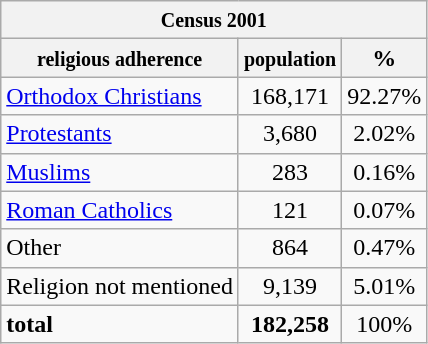<table class="wikitable">
<tr>
<th colspan=3><small>Census 2001</small></th>
</tr>
<tr>
<th><small>religious adherence</small></th>
<th><small>population</small></th>
<th>%</th>
</tr>
<tr>
<td><a href='#'>Orthodox Christians</a></td>
<td align="middle">168,171</td>
<td align="middle">92.27%</td>
</tr>
<tr>
<td><a href='#'>Protestants</a></td>
<td align="middle">3,680</td>
<td align="middle">2.02%</td>
</tr>
<tr>
<td><a href='#'>Muslims</a></td>
<td align="middle">283</td>
<td align="middle">0.16%</td>
</tr>
<tr>
<td><a href='#'>Roman Catholics</a></td>
<td align="middle">121</td>
<td align="middle">0.07%</td>
</tr>
<tr>
<td>Other</td>
<td align="middle">864</td>
<td align="middle">0.47%</td>
</tr>
<tr>
<td>Religion not mentioned</td>
<td align="middle">9,139</td>
<td align="middle">5.01%</td>
</tr>
<tr>
<td><strong>total</strong></td>
<td align="middle"><strong>182,258</strong></td>
<td align="middle">100%</td>
</tr>
</table>
